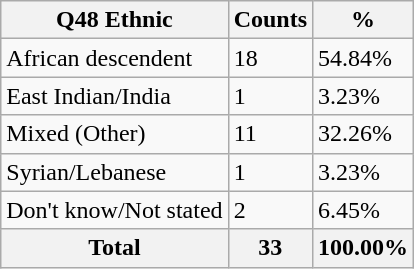<table class="wikitable sortable">
<tr>
<th>Q48 Ethnic</th>
<th>Counts</th>
<th>%</th>
</tr>
<tr>
<td>African descendent</td>
<td>18</td>
<td>54.84%</td>
</tr>
<tr>
<td>East Indian/India</td>
<td>1</td>
<td>3.23%</td>
</tr>
<tr>
<td>Mixed (Other)</td>
<td>11</td>
<td>32.26%</td>
</tr>
<tr>
<td>Syrian/Lebanese</td>
<td>1</td>
<td>3.23%</td>
</tr>
<tr>
<td>Don't know/Not stated</td>
<td>2</td>
<td>6.45%</td>
</tr>
<tr>
<th>Total</th>
<th>33</th>
<th>100.00%</th>
</tr>
</table>
